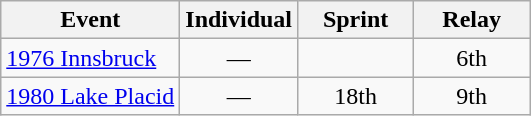<table class="wikitable" style="text-align: center;">
<tr ">
<th>Event</th>
<th style="width:70px;">Individual</th>
<th style="width:70px;">Sprint</th>
<th style="width:70px;">Relay</th>
</tr>
<tr>
<td align=left> <a href='#'>1976 Innsbruck</a></td>
<td>—</td>
<td></td>
<td>6th</td>
</tr>
<tr>
<td align=left> <a href='#'>1980 Lake Placid</a></td>
<td>—</td>
<td>18th</td>
<td>9th</td>
</tr>
</table>
